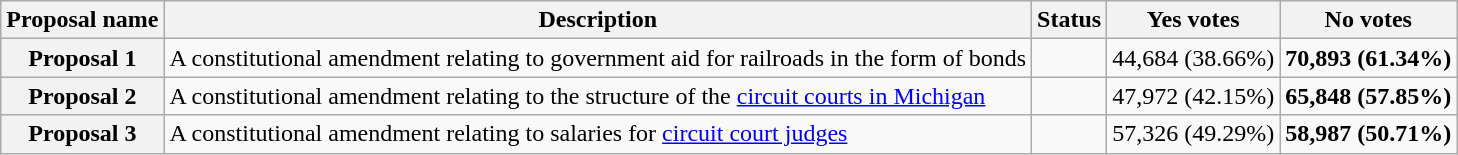<table class="wikitable sortable plainrowheaders">
<tr>
<th scope="col">Proposal name</th>
<th class="unsortable" scope="col">Description</th>
<th scope="col">Status</th>
<th scope="col">Yes votes</th>
<th scope="col">No votes</th>
</tr>
<tr>
<th scope="row">Proposal 1</th>
<td>A constitutional amendment relating to government aid for railroads in the form of bonds</td>
<td></td>
<td>44,684 (38.66%)</td>
<td><strong>70,893 (61.34%)</strong></td>
</tr>
<tr>
<th scope="row">Proposal 2</th>
<td>A constitutional amendment relating to the structure of the <a href='#'>circuit courts in Michigan</a></td>
<td></td>
<td>47,972 (42.15%)</td>
<td><strong>65,848 (57.85%)</strong></td>
</tr>
<tr>
<th scope="row">Proposal 3</th>
<td>A constitutional amendment relating to salaries for <a href='#'>circuit court judges</a></td>
<td></td>
<td>57,326 (49.29%)</td>
<td><strong>58,987 (50.71%)</strong></td>
</tr>
</table>
